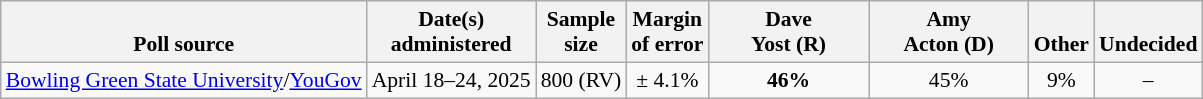<table class="wikitable" style="font-size:90%;text-align:center;">
<tr valign=bottom>
<th>Poll source</th>
<th>Date(s)<br>administered</th>
<th>Sample<br>size</th>
<th>Margin<br>of error</th>
<th style="width:100px;">Dave<br>Yost (R)</th>
<th style="width:100px;">Amy<br>Acton (D)</th>
<th>Other</th>
<th>Undecided</th>
</tr>
<tr>
<td style="text-align:left;"><a href='#'>Bowling Green State University</a>/<a href='#'>YouGov</a></td>
<td>April 18–24, 2025</td>
<td>800 (RV)</td>
<td>± 4.1%</td>
<td><strong>46%</strong></td>
<td>45%</td>
<td>9%</td>
<td>–</td>
</tr>
</table>
